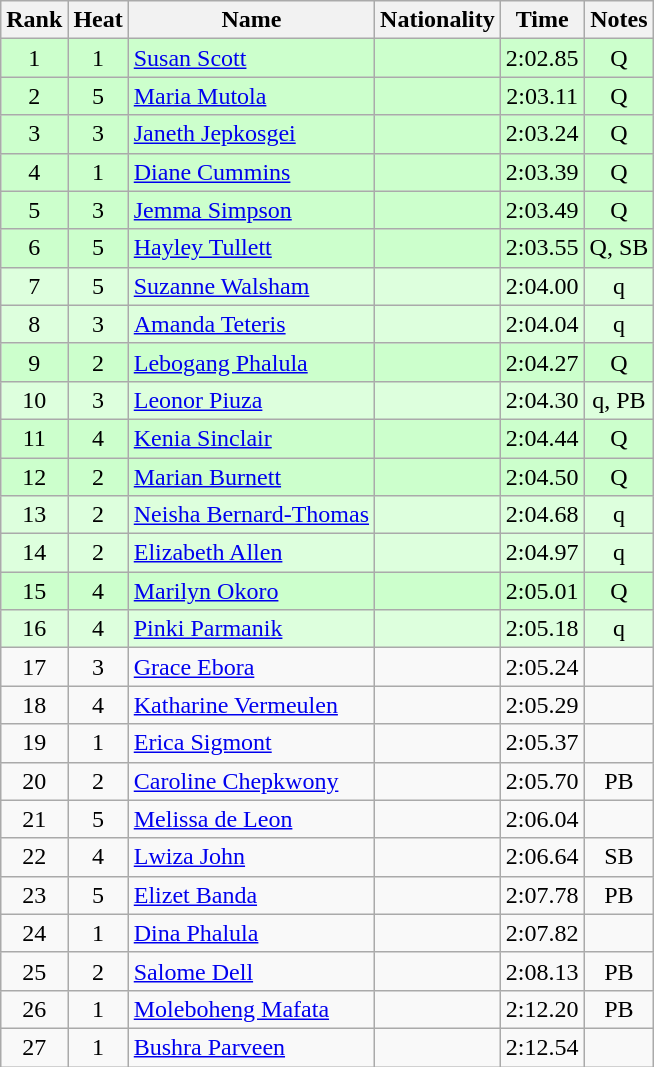<table class="wikitable sortable" style="text-align:center">
<tr>
<th>Rank</th>
<th>Heat</th>
<th>Name</th>
<th>Nationality</th>
<th>Time</th>
<th>Notes</th>
</tr>
<tr bgcolor=ccffcc>
<td>1</td>
<td>1</td>
<td align=left><a href='#'>Susan Scott</a></td>
<td align=left></td>
<td>2:02.85</td>
<td>Q</td>
</tr>
<tr bgcolor=ccffcc>
<td>2</td>
<td>5</td>
<td align=left><a href='#'>Maria Mutola</a></td>
<td align=left></td>
<td>2:03.11</td>
<td>Q</td>
</tr>
<tr bgcolor=ccffcc>
<td>3</td>
<td>3</td>
<td align=left><a href='#'>Janeth Jepkosgei</a></td>
<td align=left></td>
<td>2:03.24</td>
<td>Q</td>
</tr>
<tr bgcolor=ccffcc>
<td>4</td>
<td>1</td>
<td align=left><a href='#'>Diane Cummins</a></td>
<td align=left></td>
<td>2:03.39</td>
<td>Q</td>
</tr>
<tr bgcolor=ccffcc>
<td>5</td>
<td>3</td>
<td align=left><a href='#'>Jemma Simpson</a></td>
<td align=left></td>
<td>2:03.49</td>
<td>Q</td>
</tr>
<tr bgcolor=ccffcc>
<td>6</td>
<td>5</td>
<td align=left><a href='#'>Hayley Tullett</a></td>
<td align=left></td>
<td>2:03.55</td>
<td>Q, SB</td>
</tr>
<tr bgcolor=ddffdd>
<td>7</td>
<td>5</td>
<td align=left><a href='#'>Suzanne Walsham</a></td>
<td align=left></td>
<td>2:04.00</td>
<td>q</td>
</tr>
<tr bgcolor=ddffdd>
<td>8</td>
<td>3</td>
<td align=left><a href='#'>Amanda Teteris</a></td>
<td align=left></td>
<td>2:04.04</td>
<td>q</td>
</tr>
<tr bgcolor=ccffcc>
<td>9</td>
<td>2</td>
<td align=left><a href='#'>Lebogang Phalula</a></td>
<td align=left></td>
<td>2:04.27</td>
<td>Q</td>
</tr>
<tr bgcolor=ddffdd>
<td>10</td>
<td>3</td>
<td align=left><a href='#'>Leonor Piuza</a></td>
<td align=left></td>
<td>2:04.30</td>
<td>q, PB</td>
</tr>
<tr bgcolor=ccffcc>
<td>11</td>
<td>4</td>
<td align=left><a href='#'>Kenia Sinclair</a></td>
<td align=left></td>
<td>2:04.44</td>
<td>Q</td>
</tr>
<tr bgcolor=ccffcc>
<td>12</td>
<td>2</td>
<td align=left><a href='#'>Marian Burnett</a></td>
<td align=left></td>
<td>2:04.50</td>
<td>Q</td>
</tr>
<tr bgcolor=ddffdd>
<td>13</td>
<td>2</td>
<td align=left><a href='#'>Neisha Bernard-Thomas</a></td>
<td align=left></td>
<td>2:04.68</td>
<td>q</td>
</tr>
<tr bgcolor=ddffdd>
<td>14</td>
<td>2</td>
<td align=left><a href='#'>Elizabeth Allen</a></td>
<td align=left></td>
<td>2:04.97</td>
<td>q</td>
</tr>
<tr bgcolor=ccffcc>
<td>15</td>
<td>4</td>
<td align=left><a href='#'>Marilyn Okoro</a></td>
<td align=left></td>
<td>2:05.01</td>
<td>Q</td>
</tr>
<tr bgcolor=ddffdd>
<td>16</td>
<td>4</td>
<td align=left><a href='#'>Pinki Parmanik</a></td>
<td align=left></td>
<td>2:05.18</td>
<td>q</td>
</tr>
<tr>
<td>17</td>
<td>3</td>
<td align=left><a href='#'>Grace Ebora</a></td>
<td align=left></td>
<td>2:05.24</td>
<td></td>
</tr>
<tr>
<td>18</td>
<td>4</td>
<td align=left><a href='#'>Katharine Vermeulen</a></td>
<td align=left></td>
<td>2:05.29</td>
<td></td>
</tr>
<tr>
<td>19</td>
<td>1</td>
<td align=left><a href='#'>Erica Sigmont</a></td>
<td align=left></td>
<td>2:05.37</td>
<td></td>
</tr>
<tr>
<td>20</td>
<td>2</td>
<td align=left><a href='#'>Caroline Chepkwony</a></td>
<td align=left></td>
<td>2:05.70</td>
<td>PB</td>
</tr>
<tr>
<td>21</td>
<td>5</td>
<td align=left><a href='#'>Melissa de Leon</a></td>
<td align=left></td>
<td>2:06.04</td>
<td></td>
</tr>
<tr>
<td>22</td>
<td>4</td>
<td align=left><a href='#'>Lwiza John</a></td>
<td align=left></td>
<td>2:06.64</td>
<td>SB</td>
</tr>
<tr>
<td>23</td>
<td>5</td>
<td align=left><a href='#'>Elizet Banda</a></td>
<td align=left></td>
<td>2:07.78</td>
<td>PB</td>
</tr>
<tr>
<td>24</td>
<td>1</td>
<td align=left><a href='#'>Dina Phalula</a></td>
<td align=left></td>
<td>2:07.82</td>
<td></td>
</tr>
<tr>
<td>25</td>
<td>2</td>
<td align=left><a href='#'>Salome Dell</a></td>
<td align=left></td>
<td>2:08.13</td>
<td>PB</td>
</tr>
<tr>
<td>26</td>
<td>1</td>
<td align=left><a href='#'>Moleboheng Mafata</a></td>
<td align=left></td>
<td>2:12.20</td>
<td>PB</td>
</tr>
<tr>
<td>27</td>
<td>1</td>
<td align=left><a href='#'>Bushra Parveen</a></td>
<td align=left></td>
<td>2:12.54</td>
<td></td>
</tr>
</table>
